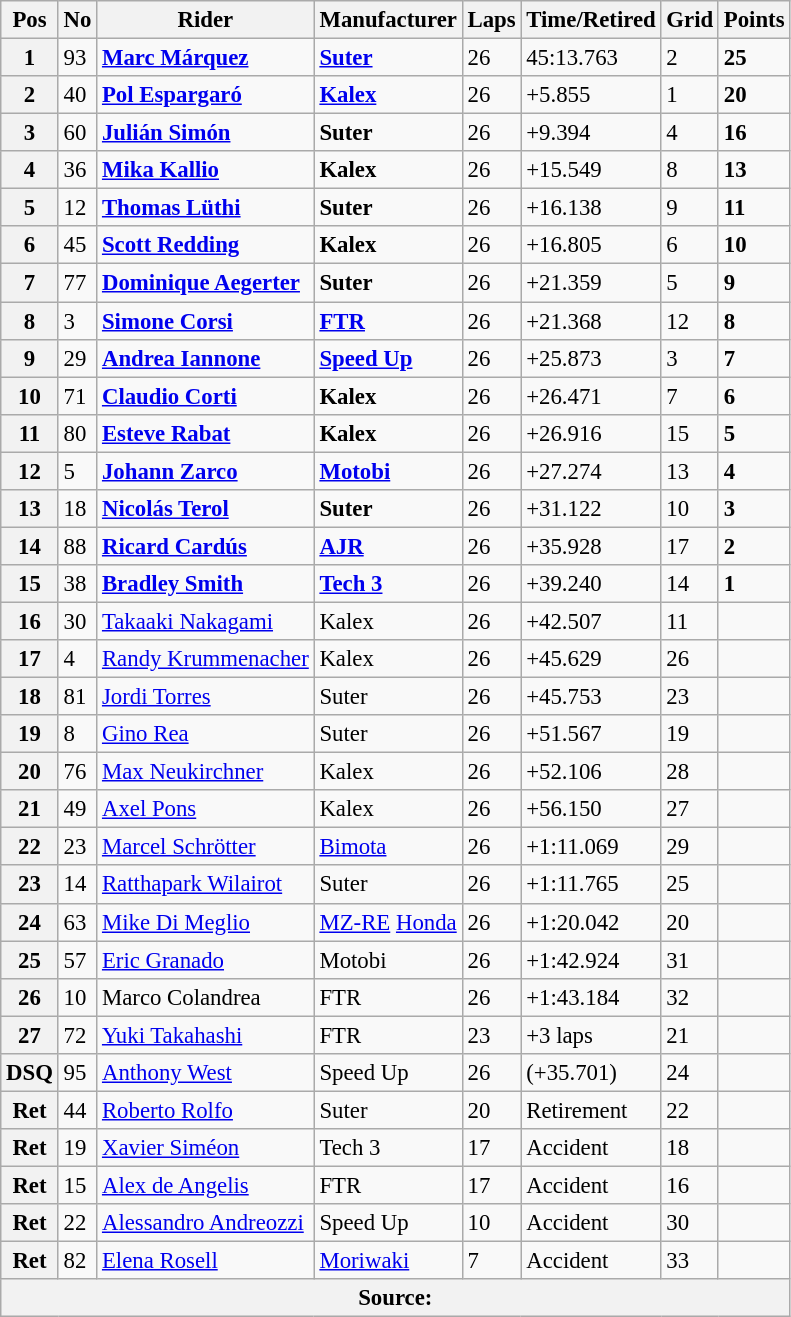<table class="wikitable" style="font-size: 95%;">
<tr>
<th>Pos</th>
<th>No</th>
<th>Rider</th>
<th>Manufacturer</th>
<th>Laps</th>
<th>Time/Retired</th>
<th>Grid</th>
<th>Points</th>
</tr>
<tr>
<th>1</th>
<td>93</td>
<td> <strong><a href='#'>Marc Márquez</a></strong></td>
<td><strong><a href='#'>Suter</a></strong></td>
<td>26</td>
<td>45:13.763</td>
<td>2</td>
<td><strong>25</strong></td>
</tr>
<tr>
<th>2</th>
<td>40</td>
<td> <strong><a href='#'>Pol Espargaró</a></strong></td>
<td><strong><a href='#'>Kalex</a></strong></td>
<td>26</td>
<td>+5.855</td>
<td>1</td>
<td><strong>20</strong></td>
</tr>
<tr>
<th>3</th>
<td>60</td>
<td> <strong><a href='#'>Julián Simón</a></strong></td>
<td><strong>Suter</strong></td>
<td>26</td>
<td>+9.394</td>
<td>4</td>
<td><strong>16</strong></td>
</tr>
<tr>
<th>4</th>
<td>36</td>
<td> <strong><a href='#'>Mika Kallio</a></strong></td>
<td><strong>Kalex</strong></td>
<td>26</td>
<td>+15.549</td>
<td>8</td>
<td><strong>13</strong></td>
</tr>
<tr>
<th>5</th>
<td>12</td>
<td> <strong><a href='#'>Thomas Lüthi</a></strong></td>
<td><strong>Suter</strong></td>
<td>26</td>
<td>+16.138</td>
<td>9</td>
<td><strong>11</strong></td>
</tr>
<tr>
<th>6</th>
<td>45</td>
<td> <strong><a href='#'>Scott Redding</a></strong></td>
<td><strong>Kalex</strong></td>
<td>26</td>
<td>+16.805</td>
<td>6</td>
<td><strong>10</strong></td>
</tr>
<tr>
<th>7</th>
<td>77</td>
<td> <strong><a href='#'>Dominique Aegerter</a></strong></td>
<td><strong>Suter</strong></td>
<td>26</td>
<td>+21.359</td>
<td>5</td>
<td><strong>9</strong></td>
</tr>
<tr>
<th>8</th>
<td>3</td>
<td> <strong><a href='#'>Simone Corsi</a></strong></td>
<td><strong><a href='#'>FTR</a></strong></td>
<td>26</td>
<td>+21.368</td>
<td>12</td>
<td><strong>8</strong></td>
</tr>
<tr>
<th>9</th>
<td>29</td>
<td> <strong><a href='#'>Andrea Iannone</a></strong></td>
<td><strong><a href='#'>Speed Up</a></strong></td>
<td>26</td>
<td>+25.873</td>
<td>3</td>
<td><strong>7</strong></td>
</tr>
<tr>
<th>10</th>
<td>71</td>
<td> <strong><a href='#'>Claudio Corti</a></strong></td>
<td><strong>Kalex</strong></td>
<td>26</td>
<td>+26.471</td>
<td>7</td>
<td><strong>6</strong></td>
</tr>
<tr>
<th>11</th>
<td>80</td>
<td> <strong><a href='#'>Esteve Rabat</a></strong></td>
<td><strong>Kalex</strong></td>
<td>26</td>
<td>+26.916</td>
<td>15</td>
<td><strong>5</strong></td>
</tr>
<tr>
<th>12</th>
<td>5</td>
<td> <strong><a href='#'>Johann Zarco</a></strong></td>
<td><strong><a href='#'>Motobi</a></strong></td>
<td>26</td>
<td>+27.274</td>
<td>13</td>
<td><strong>4</strong></td>
</tr>
<tr>
<th>13</th>
<td>18</td>
<td> <strong><a href='#'>Nicolás Terol</a></strong></td>
<td><strong>Suter</strong></td>
<td>26</td>
<td>+31.122</td>
<td>10</td>
<td><strong>3</strong></td>
</tr>
<tr>
<th>14</th>
<td>88</td>
<td> <strong><a href='#'>Ricard Cardús</a></strong></td>
<td><strong><a href='#'>AJR</a></strong></td>
<td>26</td>
<td>+35.928</td>
<td>17</td>
<td><strong>2</strong></td>
</tr>
<tr>
<th>15</th>
<td>38</td>
<td> <strong><a href='#'>Bradley Smith</a></strong></td>
<td><strong><a href='#'>Tech 3</a></strong></td>
<td>26</td>
<td>+39.240</td>
<td>14</td>
<td><strong>1</strong></td>
</tr>
<tr>
<th>16</th>
<td>30</td>
<td> <a href='#'>Takaaki Nakagami</a></td>
<td>Kalex</td>
<td>26</td>
<td>+42.507</td>
<td>11</td>
<td></td>
</tr>
<tr>
<th>17</th>
<td>4</td>
<td> <a href='#'>Randy Krummenacher</a></td>
<td>Kalex</td>
<td>26</td>
<td>+45.629</td>
<td>26</td>
<td></td>
</tr>
<tr>
<th>18</th>
<td>81</td>
<td> <a href='#'>Jordi Torres</a></td>
<td>Suter</td>
<td>26</td>
<td>+45.753</td>
<td>23</td>
<td></td>
</tr>
<tr>
<th>19</th>
<td>8</td>
<td> <a href='#'>Gino Rea</a></td>
<td>Suter</td>
<td>26</td>
<td>+51.567</td>
<td>19</td>
<td></td>
</tr>
<tr>
<th>20</th>
<td>76</td>
<td> <a href='#'>Max Neukirchner</a></td>
<td>Kalex</td>
<td>26</td>
<td>+52.106</td>
<td>28</td>
<td></td>
</tr>
<tr>
<th>21</th>
<td>49</td>
<td> <a href='#'>Axel Pons</a></td>
<td>Kalex</td>
<td>26</td>
<td>+56.150</td>
<td>27</td>
<td></td>
</tr>
<tr>
<th>22</th>
<td>23</td>
<td> <a href='#'>Marcel Schrötter</a></td>
<td><a href='#'>Bimota</a></td>
<td>26</td>
<td>+1:11.069</td>
<td>29</td>
<td></td>
</tr>
<tr>
<th>23</th>
<td>14</td>
<td> <a href='#'>Ratthapark Wilairot</a></td>
<td>Suter</td>
<td>26</td>
<td>+1:11.765</td>
<td>25</td>
<td></td>
</tr>
<tr>
<th>24</th>
<td>63</td>
<td> <a href='#'>Mike Di Meglio</a></td>
<td><a href='#'>MZ-RE</a> <a href='#'>Honda</a></td>
<td>26</td>
<td>+1:20.042</td>
<td>20</td>
<td></td>
</tr>
<tr>
<th>25</th>
<td>57</td>
<td> <a href='#'>Eric Granado</a></td>
<td>Motobi</td>
<td>26</td>
<td>+1:42.924</td>
<td>31</td>
<td></td>
</tr>
<tr>
<th>26</th>
<td>10</td>
<td> Marco Colandrea</td>
<td>FTR</td>
<td>26</td>
<td>+1:43.184</td>
<td>32</td>
<td></td>
</tr>
<tr>
<th>27</th>
<td>72</td>
<td> <a href='#'>Yuki Takahashi</a></td>
<td>FTR</td>
<td>23</td>
<td>+3 laps</td>
<td>21</td>
<td></td>
</tr>
<tr>
<th>DSQ</th>
<td>95</td>
<td> <a href='#'>Anthony West</a></td>
<td>Speed Up</td>
<td>26</td>
<td>(+35.701)</td>
<td>24</td>
<td></td>
</tr>
<tr>
<th>Ret</th>
<td>44</td>
<td> <a href='#'>Roberto Rolfo</a></td>
<td>Suter</td>
<td>20</td>
<td>Retirement</td>
<td>22</td>
<td></td>
</tr>
<tr>
<th>Ret</th>
<td>19</td>
<td> <a href='#'>Xavier Siméon</a></td>
<td>Tech 3</td>
<td>17</td>
<td>Accident</td>
<td>18</td>
<td></td>
</tr>
<tr>
<th>Ret</th>
<td>15</td>
<td> <a href='#'>Alex de Angelis</a></td>
<td>FTR</td>
<td>17</td>
<td>Accident</td>
<td>16</td>
<td></td>
</tr>
<tr>
<th>Ret</th>
<td>22</td>
<td> <a href='#'>Alessandro Andreozzi</a></td>
<td>Speed Up</td>
<td>10</td>
<td>Accident</td>
<td>30</td>
<td></td>
</tr>
<tr>
<th>Ret</th>
<td>82</td>
<td> <a href='#'>Elena Rosell</a></td>
<td><a href='#'>Moriwaki</a></td>
<td>7</td>
<td>Accident</td>
<td>33</td>
<td></td>
</tr>
<tr>
<th colspan=8>Source:</th>
</tr>
</table>
